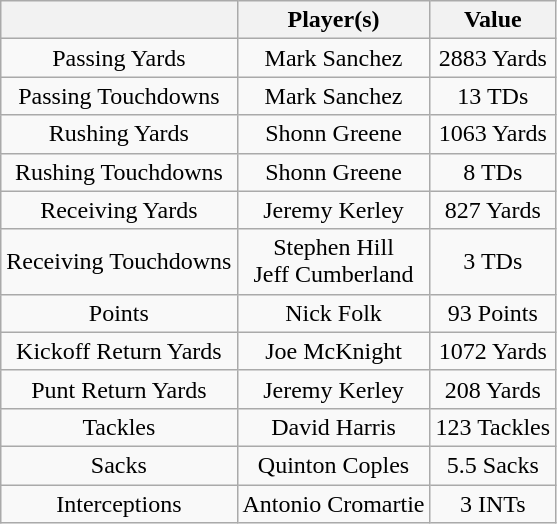<table class="wikitable">
<tr>
<th></th>
<th>Player(s)</th>
<th>Value</th>
</tr>
<tr style="background:#ffddoo; text-align:center;">
<td>Passing Yards</td>
<td>Mark Sanchez</td>
<td>2883 Yards</td>
</tr>
<tr style="background:#ffddoo; text-align:center;">
<td>Passing Touchdowns</td>
<td>Mark Sanchez</td>
<td>13 TDs</td>
</tr>
<tr style="background:#ffddoo; text-align:center;">
<td>Rushing Yards</td>
<td>Shonn Greene</td>
<td>1063 Yards</td>
</tr>
<tr style="background:#ffddoo; text-align:center;">
<td>Rushing Touchdowns</td>
<td>Shonn Greene</td>
<td>8 TDs</td>
</tr>
<tr style="background:#ffddoo; text-align:center;">
<td>Receiving Yards</td>
<td>Jeremy Kerley</td>
<td>827 Yards</td>
</tr>
<tr style="background:#ffddoo; text-align:center;">
<td>Receiving Touchdowns</td>
<td>Stephen Hill <br> Jeff Cumberland</td>
<td>3 TDs</td>
</tr>
<tr style="background:#ffddoo; text-align:center;">
<td>Points</td>
<td>Nick Folk</td>
<td>93 Points</td>
</tr>
<tr style="background:#ffddoo; text-align:center;">
<td>Kickoff Return Yards</td>
<td>Joe McKnight</td>
<td>1072 Yards</td>
</tr>
<tr style="background:#ffddoo; text-align:center;">
<td>Punt Return Yards</td>
<td>Jeremy Kerley</td>
<td>208 Yards</td>
</tr>
<tr style="background:#ffddoo; text-align:center;">
<td>Tackles</td>
<td>David Harris</td>
<td>123 Tackles</td>
</tr>
<tr style="background:#ffddoo; text-align:center;">
<td>Sacks</td>
<td>Quinton Coples</td>
<td>5.5 Sacks</td>
</tr>
<tr style="background:#ffddoo; text-align:center;">
<td>Interceptions</td>
<td>Antonio Cromartie</td>
<td>3 INTs</td>
</tr>
</table>
